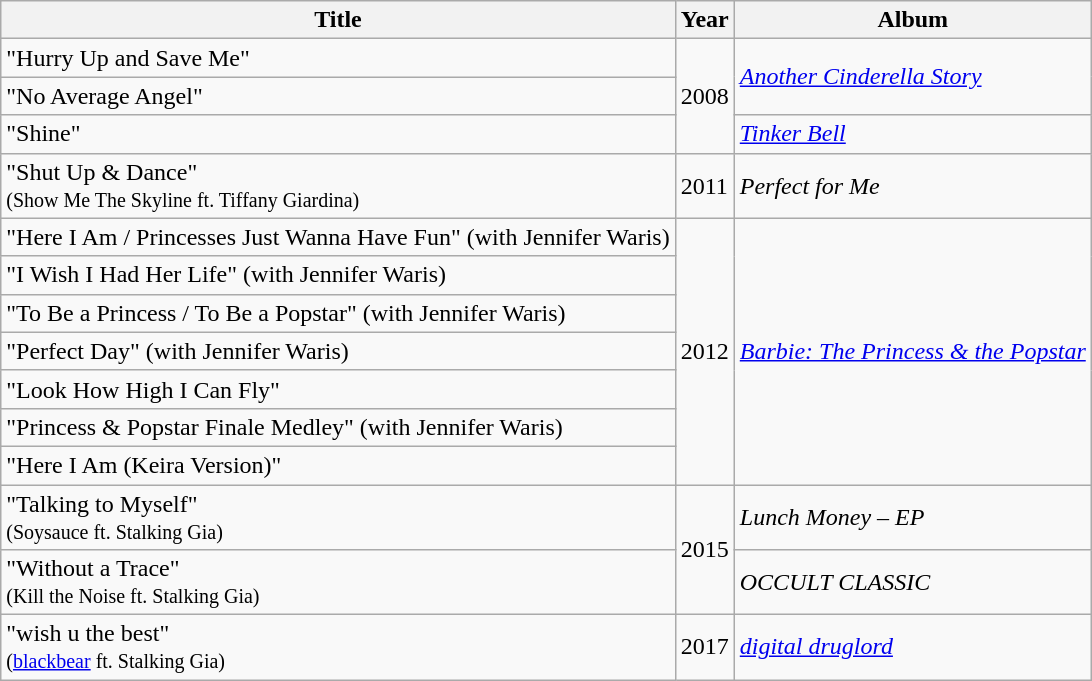<table class="wikitable">
<tr>
<th>Title</th>
<th>Year</th>
<th>Album</th>
</tr>
<tr>
<td>"Hurry Up and Save Me"</td>
<td rowspan="3">2008</td>
<td rowspan="2"><a href='#'><em>Another Cinderella Story</em></a></td>
</tr>
<tr>
<td>"No Average Angel"</td>
</tr>
<tr>
<td>"Shine"</td>
<td><a href='#'><em>Tinker Bell</em></a></td>
</tr>
<tr>
<td>"Shut Up & Dance"<br><small>(Show Me The Skyline ft. Tiffany Giardina)</small></td>
<td>2011</td>
<td><em>Perfect for Me</em></td>
</tr>
<tr>
<td>"Here I Am / Princesses Just Wanna Have Fun" (with Jennifer Waris)</td>
<td rowspan="7">2012</td>
<td rowspan="7"><em><a href='#'>Barbie: The Princess & the Popstar</a></em></td>
</tr>
<tr>
<td>"I Wish I Had Her Life" (with Jennifer Waris)</td>
</tr>
<tr>
<td>"To Be a Princess / To Be a Popstar" (with Jennifer Waris)</td>
</tr>
<tr>
<td>"Perfect Day" (with Jennifer Waris)</td>
</tr>
<tr>
<td>"Look How High I Can Fly"</td>
</tr>
<tr>
<td>"Princess & Popstar Finale Medley" (with Jennifer Waris)</td>
</tr>
<tr>
<td>"Here I Am (Keira Version)"</td>
</tr>
<tr>
<td>"Talking to Myself"<br><small>(Soysauce ft. Stalking Gia)</small></td>
<td rowspan="2">2015</td>
<td><em>Lunch Money – EP</em></td>
</tr>
<tr>
<td>"Without a Trace"<br><small>(Kill the Noise ft. Stalking Gia)</small></td>
<td><em>OCCULT CLASSIC</em></td>
</tr>
<tr>
<td>"wish u the best"<br><small>(<a href='#'>blackbear</a> ft. Stalking Gia)</small></td>
<td>2017</td>
<td><a href='#'><em>digital druglord</em></a></td>
</tr>
</table>
